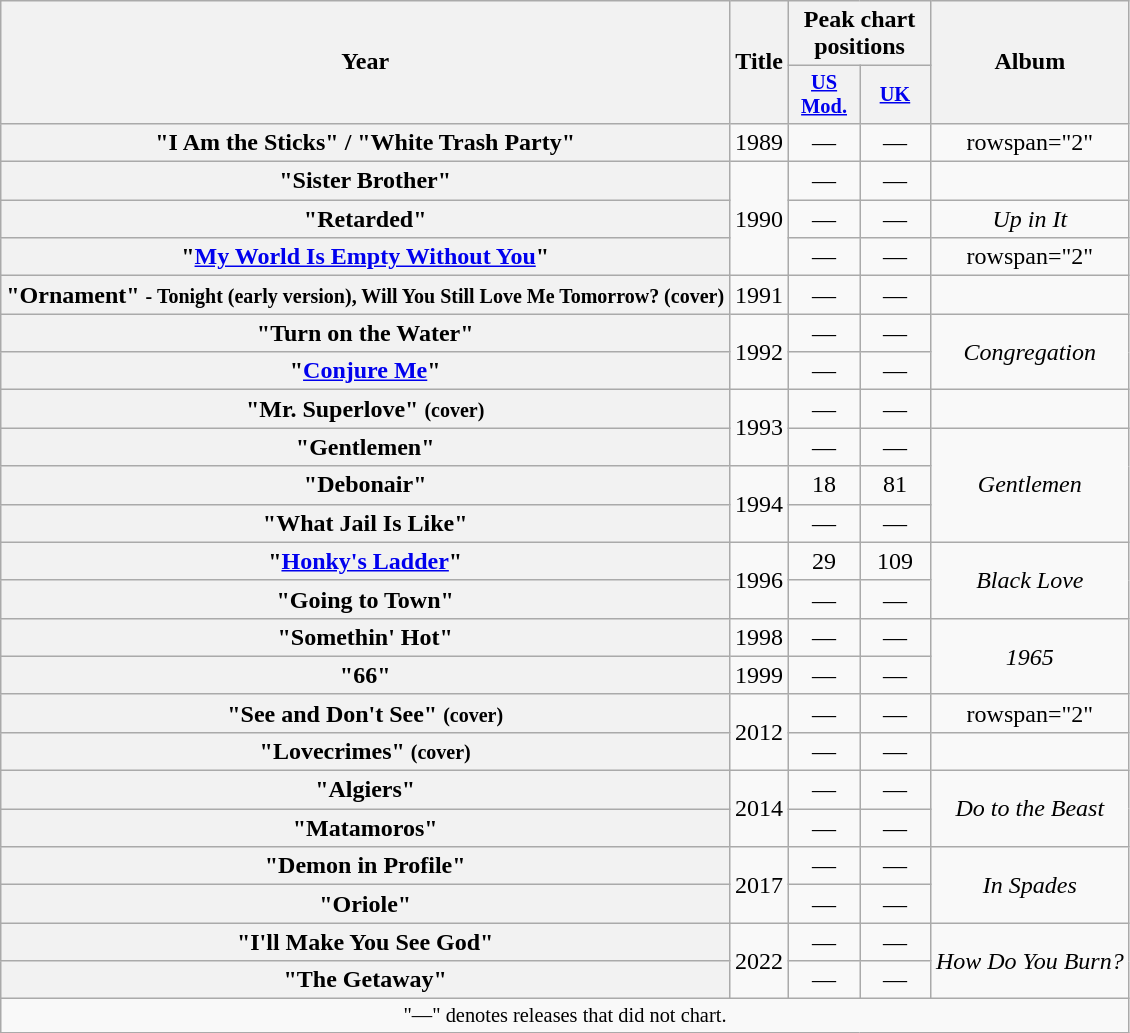<table class="wikitable plainrowheaders" style="text-align:center">
<tr>
<th scope="col" rowspan="2">Year</th>
<th scope="col" rowspan="2">Title</th>
<th colspan="2">Peak chart positions</th>
<th scope="col" rowspan="2">Album</th>
</tr>
<tr>
<th style="width:3em;font-size:85%"><a href='#'>US<br>Mod.</a><br></th>
<th style="width:3em;font-size:85%"><a href='#'>UK</a><br></th>
</tr>
<tr>
<th scope="row">"I Am the Sticks" / "White Trash Party"</th>
<td>1989</td>
<td>—</td>
<td>—</td>
<td>rowspan="2" </td>
</tr>
<tr>
<th scope="row">"Sister Brother"</th>
<td rowspan="3">1990</td>
<td>—</td>
<td>—</td>
</tr>
<tr>
<th scope="row">"Retarded"</th>
<td>—</td>
<td>—</td>
<td align="center"><em>Up in It</em></td>
</tr>
<tr>
<th scope="row">"<a href='#'>My World Is Empty Without You</a>"</th>
<td>—</td>
<td>—</td>
<td>rowspan="2" </td>
</tr>
<tr>
<th scope="row">"Ornament" <small>- Tonight (early version), Will You Still Love Me Tomorrow? (cover)</small></th>
<td>1991</td>
<td>—</td>
<td>—</td>
</tr>
<tr>
<th scope="row">"Turn on the Water"</th>
<td rowspan="2">1992</td>
<td>—</td>
<td>—</td>
<td rowspan="2"><em>Congregation</em></td>
</tr>
<tr>
<th scope="row">"<a href='#'>Conjure Me</a>"</th>
<td>—</td>
<td>—</td>
</tr>
<tr>
<th scope="row">"Mr. Superlove" <small>(cover)</small></th>
<td rowspan="2">1993</td>
<td>—</td>
<td>—</td>
<td></td>
</tr>
<tr>
<th scope="row">"Gentlemen"</th>
<td>—</td>
<td>—</td>
<td rowspan="3"><em>Gentlemen</em></td>
</tr>
<tr>
<th scope="row">"Debonair"</th>
<td rowspan="2">1994</td>
<td>18</td>
<td>81</td>
</tr>
<tr>
<th scope="row">"What Jail Is Like"</th>
<td>—</td>
<td>—</td>
</tr>
<tr>
<th scope="row">"<a href='#'>Honky's Ladder</a>"</th>
<td rowspan="2">1996</td>
<td>29</td>
<td>109</td>
<td rowspan="2"><em>Black Love</em></td>
</tr>
<tr>
<th scope="row">"Going to Town"</th>
<td>—</td>
<td>—</td>
</tr>
<tr>
<th scope="row">"Somethin' Hot"</th>
<td>1998</td>
<td>—</td>
<td>—</td>
<td rowspan="2"><em>1965</em></td>
</tr>
<tr>
<th scope="row">"66"</th>
<td>1999</td>
<td>—</td>
<td>—</td>
</tr>
<tr>
<th scope="row">"See and Don't See" <small>(cover)</small></th>
<td rowspan="2">2012</td>
<td>—</td>
<td>—</td>
<td>rowspan="2" </td>
</tr>
<tr>
<th scope="row">"Lovecrimes" <small>(cover)</small></th>
<td>—</td>
<td>—</td>
</tr>
<tr>
<th scope="row">"Algiers"</th>
<td rowspan="2">2014</td>
<td>—</td>
<td>—</td>
<td rowspan="2"><em>Do to the Beast</em></td>
</tr>
<tr>
<th scope="row">"Matamoros"</th>
<td>—</td>
<td>—</td>
</tr>
<tr>
<th scope="row">"Demon in Profile"</th>
<td rowspan="2">2017</td>
<td>—</td>
<td>—</td>
<td rowspan="2"><em>In Spades</em></td>
</tr>
<tr>
<th scope="row">"Oriole"</th>
<td>—</td>
<td>—</td>
</tr>
<tr>
<th scope="row">"I'll Make You See God"</th>
<td rowspan="2">2022</td>
<td>—</td>
<td>—</td>
<td rowspan="2"><em>How Do You Burn?</em></td>
</tr>
<tr>
<th scope="row">"The Getaway"</th>
<td>—</td>
<td>—</td>
</tr>
<tr>
<td colspan="7" style="font-size:85%">"—" denotes releases that did not chart.</td>
</tr>
</table>
